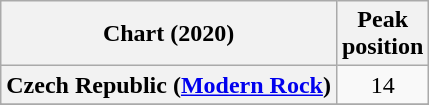<table class="wikitable sortable plainrowheaders" style="text-align:center;">
<tr>
<th>Chart (2020)</th>
<th>Peak<br>position</th>
</tr>
<tr>
<th scope="row">Czech Republic (<a href='#'>Modern Rock</a>)</th>
<td>14</td>
</tr>
<tr>
</tr>
<tr>
</tr>
</table>
